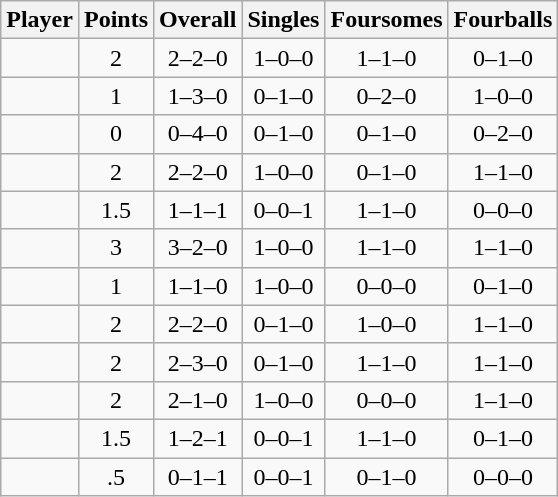<table class="wikitable sortable" style="text-align:center">
<tr>
<th>Player</th>
<th>Points</th>
<th>Overall</th>
<th>Singles</th>
<th>Foursomes</th>
<th>Fourballs</th>
</tr>
<tr>
<td align=left></td>
<td>2</td>
<td>2–2–0</td>
<td>1–0–0</td>
<td>1–1–0</td>
<td>0–1–0</td>
</tr>
<tr>
<td align=left></td>
<td>1</td>
<td>1–3–0</td>
<td>0–1–0</td>
<td>0–2–0</td>
<td>1–0–0</td>
</tr>
<tr>
<td align=left></td>
<td>0</td>
<td>0–4–0</td>
<td>0–1–0</td>
<td>0–1–0</td>
<td>0–2–0</td>
</tr>
<tr>
<td align=left></td>
<td>2</td>
<td>2–2–0</td>
<td>1–0–0</td>
<td>0–1–0</td>
<td>1–1–0</td>
</tr>
<tr>
<td align=left></td>
<td>1.5</td>
<td>1–1–1</td>
<td>0–0–1</td>
<td>1–1–0</td>
<td>0–0–0</td>
</tr>
<tr>
<td align=left></td>
<td>3</td>
<td>3–2–0</td>
<td>1–0–0</td>
<td>1–1–0</td>
<td>1–1–0</td>
</tr>
<tr>
<td align=left></td>
<td>1</td>
<td>1–1–0</td>
<td>1–0–0</td>
<td>0–0–0</td>
<td>0–1–0</td>
</tr>
<tr>
<td align=left></td>
<td>2</td>
<td>2–2–0</td>
<td>0–1–0</td>
<td>1–0–0</td>
<td>1–1–0</td>
</tr>
<tr>
<td align=left></td>
<td>2</td>
<td>2–3–0</td>
<td>0–1–0</td>
<td>1–1–0</td>
<td>1–1–0</td>
</tr>
<tr>
<td align=left></td>
<td>2</td>
<td>2–1–0</td>
<td>1–0–0</td>
<td>0–0–0</td>
<td>1–1–0</td>
</tr>
<tr>
<td align=left></td>
<td>1.5</td>
<td>1–2–1</td>
<td>0–0–1</td>
<td>1–1–0</td>
<td>0–1–0</td>
</tr>
<tr>
<td align=left></td>
<td>.5</td>
<td>0–1–1</td>
<td>0–0–1</td>
<td>0–1–0</td>
<td>0–0–0</td>
</tr>
</table>
